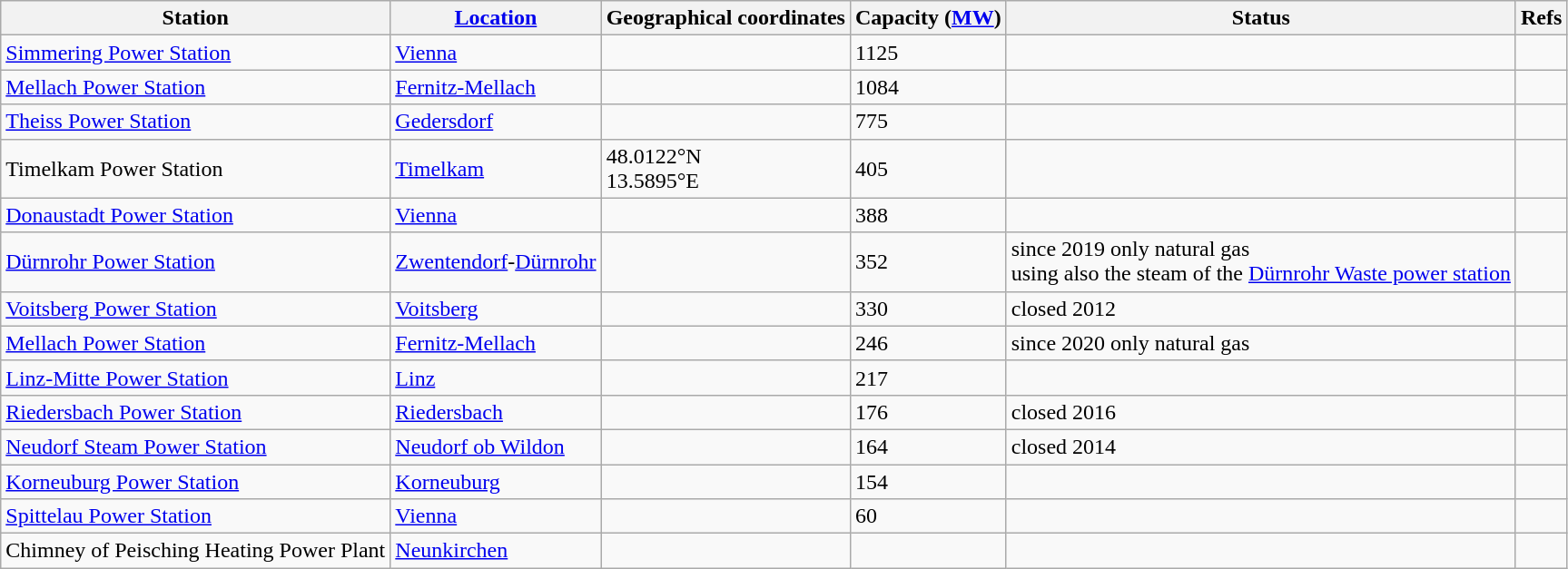<table class="wikitable sortable">
<tr>
<th>Station</th>
<th><a href='#'>Location</a></th>
<th>Geographical coordinates</th>
<th>Capacity (<a href='#'>MW</a>)</th>
<th>Status</th>
<th>Refs</th>
</tr>
<tr>
<td><a href='#'>Simmering Power Station</a></td>
<td><a href='#'>Vienna</a></td>
<td></td>
<td>1125</td>
<td></td>
<td></td>
</tr>
<tr>
<td><a href='#'>Mellach Power Station</a></td>
<td><a href='#'>Fernitz-Mellach</a></td>
<td></td>
<td>1084</td>
<td></td>
<td></td>
</tr>
<tr>
<td><a href='#'>Theiss Power Station</a></td>
<td><a href='#'>Gedersdorf</a></td>
<td></td>
<td>775</td>
<td></td>
<td></td>
</tr>
<tr>
<td>Timelkam Power Station</td>
<td><a href='#'>Timelkam</a></td>
<td>48.0122°N<br>13.5895°E</td>
<td>405</td>
<td></td>
<td></td>
</tr>
<tr>
<td><a href='#'>Donaustadt Power Station</a></td>
<td><a href='#'>Vienna</a></td>
<td></td>
<td>388</td>
<td></td>
<td></td>
</tr>
<tr>
<td><a href='#'>Dürnrohr Power Station</a></td>
<td><a href='#'>Zwentendorf</a>-<a href='#'>Dürnrohr</a></td>
<td></td>
<td>352</td>
<td>since 2019 only natural gas<br>using also the steam of the <a href='#'>Dürnrohr Waste power station</a></td>
<td></td>
</tr>
<tr>
<td><a href='#'>Voitsberg Power Station</a></td>
<td><a href='#'>Voitsberg</a></td>
<td></td>
<td>330</td>
<td>closed 2012</td>
<td></td>
</tr>
<tr>
<td><a href='#'>Mellach Power Station</a></td>
<td><a href='#'>Fernitz-Mellach</a></td>
<td></td>
<td>246</td>
<td>since 2020 only natural gas</td>
<td></td>
</tr>
<tr>
<td><a href='#'>Linz-Mitte Power Station</a></td>
<td><a href='#'>Linz</a></td>
<td></td>
<td>217</td>
<td></td>
<td></td>
</tr>
<tr>
<td><a href='#'>Riedersbach Power Station</a></td>
<td><a href='#'>Riedersbach</a></td>
<td></td>
<td>176</td>
<td>closed 2016</td>
<td></td>
</tr>
<tr>
<td><a href='#'>Neudorf Steam Power Station</a></td>
<td><a href='#'>Neudorf ob Wildon</a></td>
<td></td>
<td>164</td>
<td>closed 2014</td>
<td></td>
</tr>
<tr>
<td><a href='#'>Korneuburg Power Station</a></td>
<td><a href='#'>Korneuburg</a></td>
<td></td>
<td>154</td>
<td></td>
<td></td>
</tr>
<tr>
<td><a href='#'>Spittelau Power Station</a></td>
<td><a href='#'>Vienna</a></td>
<td></td>
<td>60</td>
<td></td>
<td></td>
</tr>
<tr>
<td>Chimney of Peisching Heating Power Plant</td>
<td><a href='#'>Neunkirchen</a></td>
<td></td>
<td></td>
<td></td>
<td></td>
</tr>
</table>
